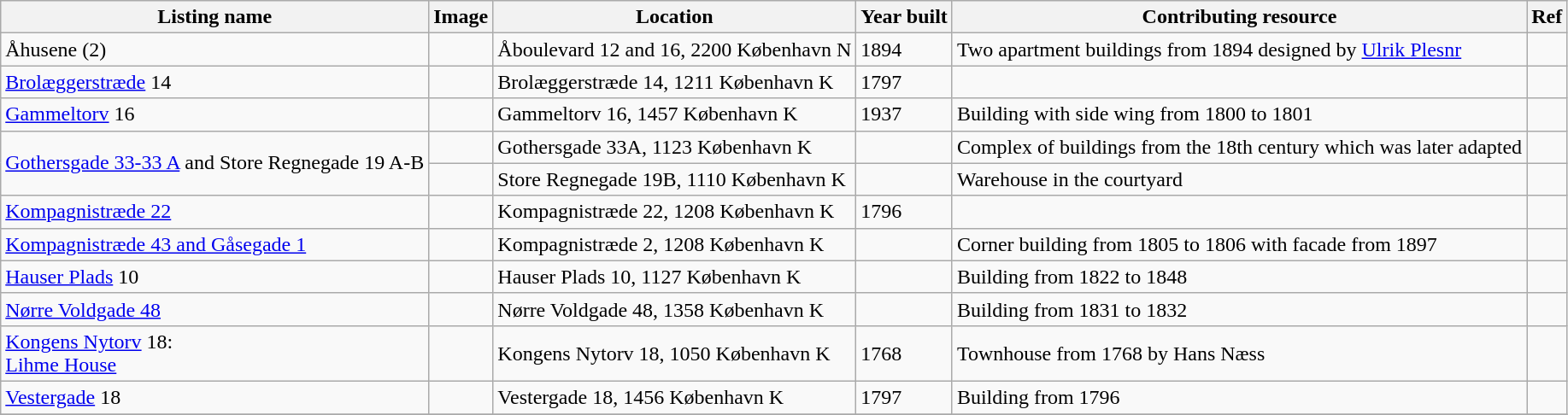<table class="wikitable sortable">
<tr>
<th>Listing name</th>
<th>Image</th>
<th>Location</th>
<th>Year built</th>
<th>Contributing resource</th>
<th>Ref</th>
</tr>
<tr>
<td>Åhusene (2)</td>
<td></td>
<td>Åboulevard 12 and 16, 2200 København N</td>
<td>1894</td>
<td>Two apartment buildings from 1894 designed by <a href='#'>Ulrik Plesnr</a></td>
<td></td>
</tr>
<tr>
<td><a href='#'>Brolæggerstræde</a> 14</td>
<td></td>
<td>Brolæggerstræde 14, 1211 København K</td>
<td>1797</td>
<td></td>
<td></td>
</tr>
<tr>
<td><a href='#'>Gammeltorv</a> 16</td>
<td></td>
<td>Gammeltorv 16, 1457 København K</td>
<td>1937</td>
<td>Building with side wing from 1800 to 1801</td>
<td></td>
</tr>
<tr>
<td rowspan="2"><a href='#'>Gothersgade 33-33 A</a> and Store Regnegade 19 A-B</td>
<td></td>
<td>Gothersgade 33A, 1123 København K</td>
<td></td>
<td>Complex of buildings from the 18th century which was later adapted</td>
<td></td>
</tr>
<tr>
<td></td>
<td>Store Regnegade 19B, 1110 København K</td>
<td></td>
<td>Warehouse in the courtyard</td>
<td></td>
</tr>
<tr>
<td><a href='#'>Kompagnistræde 22</a></td>
<td></td>
<td>Kompagnistræde 22, 1208 København K</td>
<td>1796</td>
<td></td>
<td></td>
</tr>
<tr>
<td><a href='#'>Kompagnistræde 43 and Gåsegade 1</a></td>
<td></td>
<td>Kompagnistræde 2, 1208 København K</td>
<td></td>
<td>Corner building from 1805 to 1806 with facade from 1897</td>
<td></td>
</tr>
<tr>
<td><a href='#'>Hauser Plads</a> 10</td>
<td></td>
<td>Hauser Plads 10, 1127 København K</td>
<td></td>
<td>Building from 1822 to 1848</td>
<td></td>
</tr>
<tr>
<td><a href='#'>Nørre Voldgade 48</a></td>
<td></td>
<td>Nørre Voldgade 48, 1358 København K</td>
<td></td>
<td>Building from 1831 to 1832</td>
<td></td>
</tr>
<tr>
<td><a href='#'>Kongens Nytorv</a> 18:<br><a href='#'>Lihme House</a></td>
<td></td>
<td>Kongens Nytorv 18, 1050 København K</td>
<td>1768</td>
<td>Townhouse from 1768 by Hans Næss</td>
<td></td>
</tr>
<tr>
<td><a href='#'>Vestergade</a> 18</td>
<td></td>
<td>Vestergade 18, 1456 København K</td>
<td>1797</td>
<td>Building from 1796</td>
<td></td>
</tr>
<tr>
</tr>
</table>
